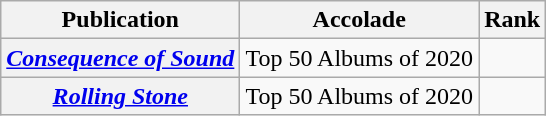<table class="wikitable sortable plainrowheaders">
<tr>
<th scope="col">Publication</th>
<th scope="col">Accolade</th>
<th scope="col">Rank</th>
</tr>
<tr>
<th scope="row"><em><a href='#'>Consequence of Sound</a></em></th>
<td>Top 50 Albums of 2020</td>
<td></td>
</tr>
<tr>
<th scope="row"><em><a href='#'>Rolling Stone</a></em></th>
<td>Top 50 Albums of 2020</td>
<td></td>
</tr>
</table>
